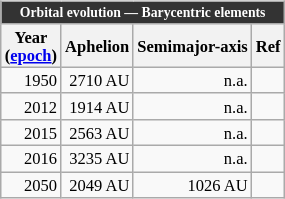<table class=wikitable style="text-align: right; font-size: 11px; float: left; margin-right: 1.2em;">
<tr bgcolor=#333 style="color: white; font-size: smaller;">
<td colspan=4 style="text-align: center;"><strong>Orbital evolution — Barycentric elements</strong></td>
</tr>
<tr>
<th>Year<br>(<a href='#'>epoch</a>)</th>
<th>Aphelion</th>
<th>Semimajor-axis</th>
<th>Ref</th>
</tr>
<tr>
<td>1950</td>
<td>2710 AU</td>
<td>n.a.</td>
<td></td>
</tr>
<tr>
<td>2012</td>
<td>1914 AU</td>
<td>n.a.</td>
<td></td>
</tr>
<tr>
<td>2015</td>
<td>2563 AU</td>
<td>n.a.</td>
<td></td>
</tr>
<tr>
<td>2016</td>
<td>3235 AU</td>
<td>n.a.</td>
<td></td>
</tr>
<tr>
<td>2050</td>
<td>2049 AU</td>
<td>1026 AU</td>
<td></td>
</tr>
</table>
